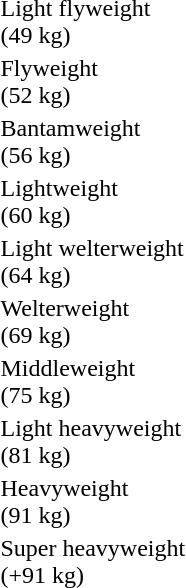<table>
<tr>
<td rowspan=2>Light flyweight<br>(49 kg)</td>
<td rowspan=2></td>
<td rowspan=2></td>
<td></td>
</tr>
<tr>
<td></td>
</tr>
<tr>
<td rowspan=2>Flyweight<br>(52 kg)</td>
<td rowspan=2></td>
<td rowspan=2></td>
<td></td>
</tr>
<tr>
<td></td>
</tr>
<tr>
<td rowspan=2>Bantamweight<br>(56 kg)</td>
<td rowspan=2></td>
<td rowspan=2></td>
<td></td>
</tr>
<tr>
<td></td>
</tr>
<tr>
<td rowspan=2>Lightweight<br>(60 kg)</td>
<td rowspan=2></td>
<td rowspan=2></td>
<td></td>
</tr>
<tr>
<td></td>
</tr>
<tr>
<td rowspan=2>Light welterweight<br>(64 kg)</td>
<td rowspan=2></td>
<td rowspan=2></td>
<td></td>
</tr>
<tr>
<td></td>
</tr>
<tr>
<td rowspan=2>Welterweight<br>(69 kg)</td>
<td rowspan=2></td>
<td rowspan=2></td>
<td></td>
</tr>
<tr>
<td></td>
</tr>
<tr>
<td rowspan=2>Middleweight<br>(75 kg)</td>
<td rowspan=2></td>
<td rowspan=2></td>
<td></td>
</tr>
<tr>
<td></td>
</tr>
<tr>
<td rowspan=2>Light heavyweight<br>(81 kg)</td>
<td rowspan=2></td>
<td rowspan=2></td>
<td></td>
</tr>
<tr>
<td></td>
</tr>
<tr>
<td rowspan=2>Heavyweight<br>(91 kg)</td>
<td rowspan=2></td>
<td rowspan=2></td>
<td></td>
</tr>
<tr>
<td></td>
</tr>
<tr>
<td rowspan=2>Super heavyweight<br>(+91 kg)</td>
<td rowspan=2></td>
<td rowspan=2></td>
<td></td>
</tr>
<tr>
<td></td>
</tr>
</table>
